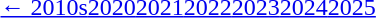<table id="toc" class="toc" summary=Contents>
<tr>
<th></th>
</tr>
<tr>
<td align="center"><a href='#'>← 2010s</a><a href='#'>2020</a><a href='#'>2021</a><a href='#'>2022</a><a href='#'>2023</a><a href='#'>2024</a><a href='#'>2025</a></td>
</tr>
</table>
